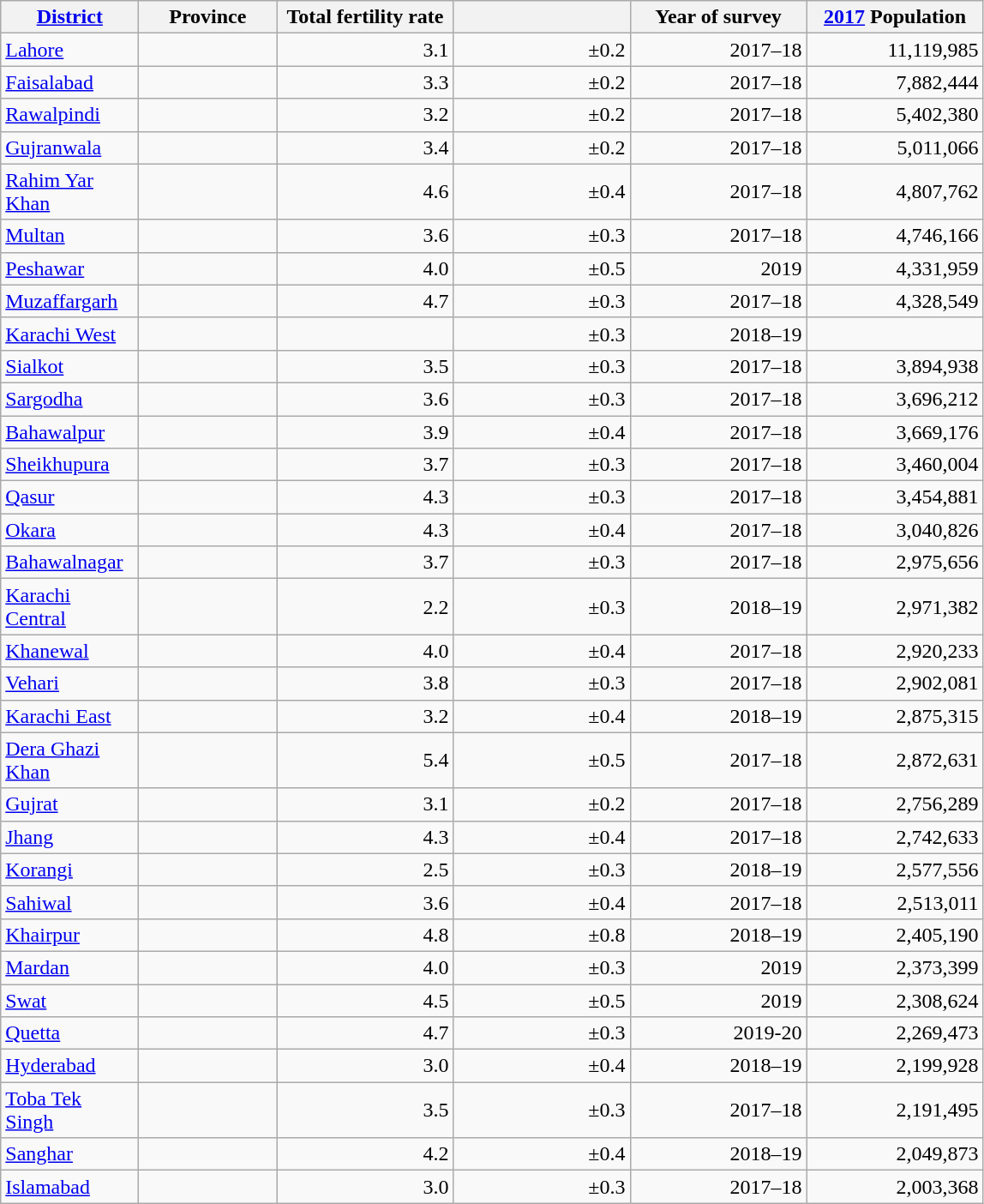<table class="wikitable sortable static-row-numbers" style=text-align:right>
<tr class=static-row-header style=vertical-align:bottom>
<th width="100"><a href='#'>District</a></th>
<th width="100">Province</th>
<th width="130">Total fertility rate</th>
<th width="130"></th>
<th width="130">Year of survey</th>
<th width="130"><a href='#'>2017</a> Population</th>
</tr>
<tr>
<td style=text-align:left><a href='#'>Lahore</a></td>
<td style=text-align:left></td>
<td>3.1</td>
<td>±0.2</td>
<td>2017–18</td>
<td>11,119,985</td>
</tr>
<tr>
<td style=text-align:left><a href='#'>Faisalabad</a></td>
<td style=text-align:left></td>
<td>3.3</td>
<td>±0.2</td>
<td>2017–18</td>
<td>7,882,444</td>
</tr>
<tr>
<td style=text-align:left><a href='#'>Rawalpindi</a></td>
<td style=text-align:left></td>
<td>3.2</td>
<td>±0.2</td>
<td>2017–18</td>
<td>5,402,380</td>
</tr>
<tr>
<td style=text-align:left><a href='#'>Gujranwala</a></td>
<td style=text-align:left></td>
<td>3.4</td>
<td>±0.2</td>
<td>2017–18</td>
<td>5,011,066</td>
</tr>
<tr>
<td style=text-align:left><a href='#'>Rahim Yar Khan</a></td>
<td style=text-align:left></td>
<td>4.6</td>
<td>±0.4</td>
<td>2017–18</td>
<td>4,807,762</td>
</tr>
<tr>
<td style=text-align:left><a href='#'>Multan</a></td>
<td style=text-align:left></td>
<td>3.6</td>
<td>±0.3</td>
<td>2017–18</td>
<td>4,746,166</td>
</tr>
<tr>
<td style=text-align:left><a href='#'>Peshawar</a></td>
<td style=text-align:left></td>
<td>4.0</td>
<td>±0.5</td>
<td>2019</td>
<td>4,331,959</td>
</tr>
<tr>
<td style=text-align:left><a href='#'>Muzaffargarh</a></td>
<td style=text-align:left></td>
<td>4.7</td>
<td>±0.3</td>
<td>2017–18</td>
<td>4,328,549</td>
</tr>
<tr>
<td style=text-align:left><a href='#'>Karachi West</a></td>
<td style=text-align:left></td>
<td></td>
<td>±0.3</td>
<td>2018–19</td>
<td></td>
</tr>
<tr>
<td style=text-align:left><a href='#'>Sialkot</a></td>
<td style=text-align:left></td>
<td>3.5</td>
<td>±0.3</td>
<td>2017–18</td>
<td>3,894,938</td>
</tr>
<tr>
<td style=text-align:left><a href='#'>Sargodha</a></td>
<td style=text-align:left></td>
<td>3.6</td>
<td>±0.3</td>
<td>2017–18</td>
<td>3,696,212</td>
</tr>
<tr>
<td style=text-align:left><a href='#'>Bahawalpur</a></td>
<td style=text-align:left></td>
<td>3.9</td>
<td>±0.4</td>
<td>2017–18</td>
<td>3,669,176</td>
</tr>
<tr>
<td style=text-align:left><a href='#'>Sheikhupura</a></td>
<td style=text-align:left></td>
<td>3.7</td>
<td>±0.3</td>
<td>2017–18</td>
<td>3,460,004</td>
</tr>
<tr>
<td style=text-align:left><a href='#'>Qasur</a></td>
<td style=text-align:left></td>
<td>4.3</td>
<td>±0.3</td>
<td>2017–18</td>
<td>3,454,881</td>
</tr>
<tr>
<td style=text-align:left><a href='#'>Okara</a></td>
<td style=text-align:left></td>
<td>4.3</td>
<td>±0.4</td>
<td>2017–18</td>
<td>3,040,826</td>
</tr>
<tr>
<td style=text-align:left><a href='#'>Bahawalnagar</a></td>
<td style=text-align:left></td>
<td>3.7</td>
<td>±0.3</td>
<td>2017–18</td>
<td>2,975,656</td>
</tr>
<tr>
<td style=text-align:left><a href='#'>Karachi Central</a></td>
<td style=text-align:left></td>
<td>2.2</td>
<td>±0.3</td>
<td>2018–19</td>
<td>2,971,382</td>
</tr>
<tr>
<td style=text-align:left><a href='#'>Khanewal</a></td>
<td style=text-align:left></td>
<td>4.0</td>
<td>±0.4</td>
<td>2017–18</td>
<td>2,920,233</td>
</tr>
<tr>
<td style=text-align:left><a href='#'>Vehari</a></td>
<td style=text-align:left></td>
<td>3.8</td>
<td>±0.3</td>
<td>2017–18</td>
<td>2,902,081</td>
</tr>
<tr>
<td style=text-align:left><a href='#'>Karachi East</a></td>
<td style=text-align:left></td>
<td>3.2</td>
<td>±0.4</td>
<td>2018–19</td>
<td>2,875,315</td>
</tr>
<tr>
<td style=text-align:left><a href='#'>Dera Ghazi Khan</a></td>
<td style=text-align:left></td>
<td>5.4</td>
<td>±0.5</td>
<td>2017–18</td>
<td>2,872,631</td>
</tr>
<tr>
<td style=text-align:left><a href='#'>Gujrat</a></td>
<td style=text-align:left></td>
<td>3.1</td>
<td>±0.2</td>
<td>2017–18</td>
<td>2,756,289</td>
</tr>
<tr>
<td style=text-align:left><a href='#'>Jhang</a></td>
<td style=text-align:left></td>
<td>4.3</td>
<td>±0.4</td>
<td>2017–18</td>
<td>2,742,633</td>
</tr>
<tr>
<td style=text-align:left><a href='#'>Korangi</a></td>
<td style=text-align:left></td>
<td>2.5</td>
<td>±0.3</td>
<td>2018–19</td>
<td>2,577,556</td>
</tr>
<tr>
<td style=text-align:left><a href='#'>Sahiwal</a></td>
<td style=text-align:left></td>
<td>3.6</td>
<td>±0.4</td>
<td>2017–18</td>
<td>2,513,011</td>
</tr>
<tr>
<td style=text-align:left><a href='#'>Khairpur</a></td>
<td style=text-align:left></td>
<td>4.8</td>
<td>±0.8</td>
<td>2018–19</td>
<td>2,405,190</td>
</tr>
<tr>
<td style=text-align:left><a href='#'>Mardan</a></td>
<td style=text-align:left></td>
<td>4.0</td>
<td>±0.3</td>
<td>2019</td>
<td>2,373,399</td>
</tr>
<tr>
<td style=text-align:left><a href='#'>Swat</a></td>
<td style=text-align:left></td>
<td>4.5</td>
<td>±0.5</td>
<td>2019</td>
<td>2,308,624</td>
</tr>
<tr>
<td style=text-align:left><a href='#'>Quetta</a></td>
<td style=text-align:left></td>
<td>4.7</td>
<td>±0.3</td>
<td>2019-20</td>
<td>2,269,473</td>
</tr>
<tr>
<td style=text-align:left><a href='#'>Hyderabad</a></td>
<td style=text-align:left></td>
<td>3.0</td>
<td>±0.4</td>
<td>2018–19</td>
<td>2,199,928</td>
</tr>
<tr>
<td style=text-align:left><a href='#'>Toba Tek Singh</a></td>
<td style=text-align:left></td>
<td>3.5</td>
<td>±0.3</td>
<td>2017–18</td>
<td>2,191,495</td>
</tr>
<tr>
<td style=text-align:left><a href='#'>Sanghar</a></td>
<td style=text-align:left></td>
<td>4.2</td>
<td>±0.4</td>
<td>2018–19</td>
<td>2,049,873</td>
</tr>
<tr>
<td style=text-align:left><a href='#'>Islamabad</a></td>
<td style=text-align:left></td>
<td>3.0</td>
<td>±0.3</td>
<td>2017–18</td>
<td>2,003,368</td>
</tr>
</table>
